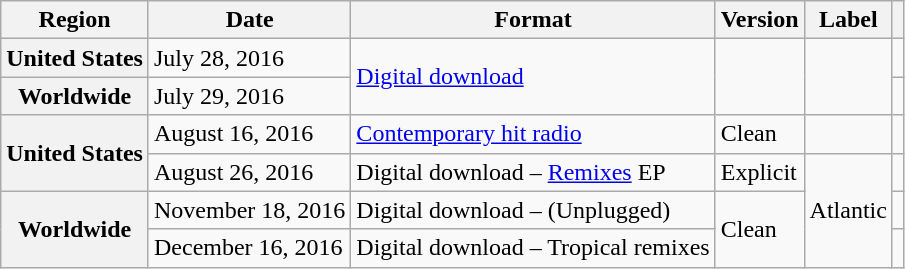<table class="wikitable plainrowheaders">
<tr>
<th scope="col">Region</th>
<th scope="col">Date</th>
<th scope="col">Format</th>
<th scope="col">Version</th>
<th scope="col">Label</th>
<th scope="col"></th>
</tr>
<tr>
<th scope="row">United States</th>
<td>July 28, 2016</td>
<td rowspan="2"><a href='#'>Digital download</a></td>
<td rowspan="2"></td>
<td rowspan="2"></td>
<td></td>
</tr>
<tr>
<th scope="row" rowspan="1">Worldwide</th>
<td>July 29, 2016</td>
<td></td>
</tr>
<tr>
<th scope="row" rowspan="2">United States</th>
<td>August 16, 2016</td>
<td><a href='#'>Contemporary hit radio</a></td>
<td>Clean</td>
<td></td>
<td></td>
</tr>
<tr>
<td>August 26, 2016</td>
<td>Digital download – <a href='#'>Remixes</a> EP</td>
<td>Explicit</td>
<td rowspan="3">Atlantic</td>
<td></td>
</tr>
<tr>
<th scope="row" rowspan="2">Worldwide</th>
<td>November 18, 2016</td>
<td>Digital download – (Unplugged)</td>
<td rowspan="2">Clean</td>
<td></td>
</tr>
<tr>
<td>December 16, 2016</td>
<td>Digital download – Tropical remixes</td>
<td></td>
</tr>
</table>
